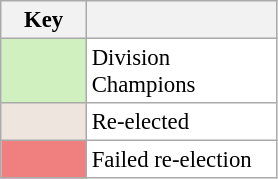<table class="wikitable" style="font-size:95%;text-align:center;">
<tr>
<th width=50>Key</th>
<th width=120></th>
</tr>
<tr>
<td style="background:#D0F0C0;" width="20"></td>
<td bgcolor="#ffffff" align="left">Division Champions</td>
</tr>
<tr>
<td style="background: #eee5de" width="20"></td>
<td bgcolor="#ffffff" align=left>Re-elected</td>
</tr>
<tr>
<td style="background: #F08080" width="20"></td>
<td bgcolor="#ffffff" align="left">Failed re-election</td>
</tr>
</table>
